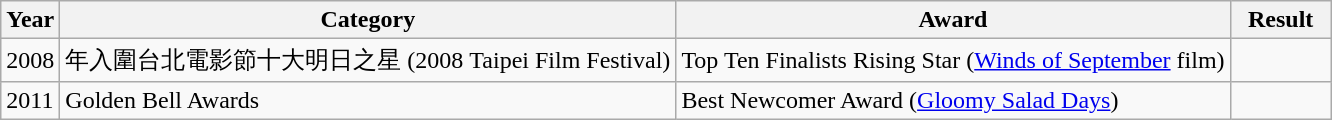<table class="wikitable">
<tr>
<th>Year</th>
<th>Category</th>
<th>Award</th>
<th style="width:60px;">Result</th>
</tr>
<tr>
<td>2008</td>
<td>年入圍台北電影節十大明日之星 (2008 Taipei Film Festival)</td>
<td>Top Ten Finalists Rising Star (<a href='#'>Winds of September</a> film)</td>
<td></td>
</tr>
<tr>
<td>2011</td>
<td>Golden Bell Awards</td>
<td>Best Newcomer Award (<a href='#'>Gloomy Salad Days</a>)</td>
<td></td>
</tr>
</table>
